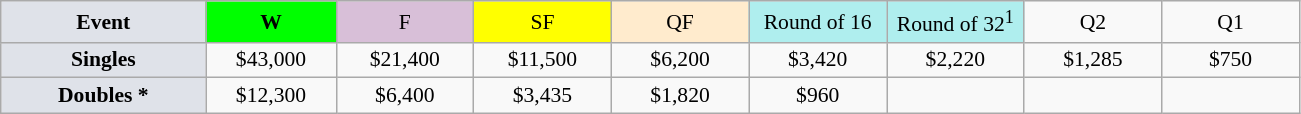<table class=wikitable style=font-size:90%;text-align:center>
<tr>
<td style="width:130px; background:#dfe2e9;"><strong>Event</strong></td>
<td style="width:80px; background:lime;"><strong>W</strong></td>
<td style="width:85px; background:thistle;">F</td>
<td style="width:85px; background:#ff0;">SF</td>
<td style="width:85px; background:#ffebcd;">QF</td>
<td style="width:85px; background:#afeeee;">Round of 16</td>
<td style="width:85px; background:#afeeee;">Round of 32<sup>1</sup></td>
<td width=85>Q2</td>
<td width=85>Q1</td>
</tr>
<tr>
<td style="background:#dfe2e9;"><strong>Singles</strong></td>
<td>$43,000</td>
<td>$21,400</td>
<td>$11,500</td>
<td>$6,200</td>
<td>$3,420</td>
<td>$2,220</td>
<td>$1,285</td>
<td>$750</td>
</tr>
<tr>
<td style="background:#dfe2e9;"><strong>Doubles *</strong></td>
<td>$12,300</td>
<td>$6,400</td>
<td>$3,435</td>
<td>$1,820</td>
<td>$960</td>
<td></td>
<td></td>
<td></td>
</tr>
</table>
